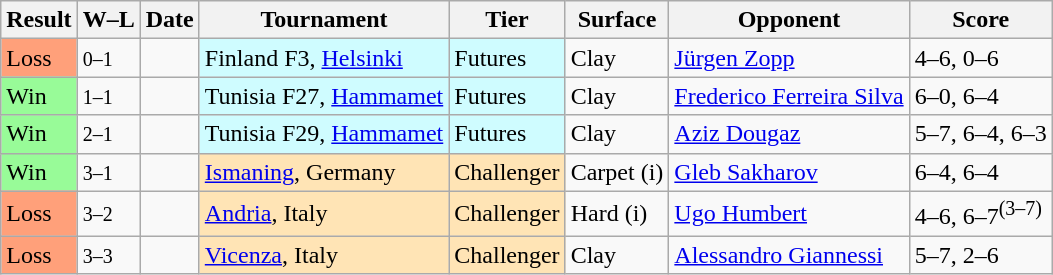<table class="sortable wikitable">
<tr>
<th>Result</th>
<th class="unsortable">W–L</th>
<th>Date</th>
<th>Tournament</th>
<th>Tier</th>
<th>Surface</th>
<th>Opponent</th>
<th class="unsortable">Score</th>
</tr>
<tr>
<td bgcolor=ffa07a>Loss</td>
<td><small>0–1</small></td>
<td></td>
<td style="background:#cffcff;">Finland F3, <a href='#'>Helsinki</a></td>
<td style="background:#cffcff;">Futures</td>
<td>Clay</td>
<td> <a href='#'>Jürgen Zopp</a></td>
<td>4–6, 0–6</td>
</tr>
<tr>
<td bgcolor=98fb98>Win</td>
<td><small>1–1</small></td>
<td></td>
<td style="background:#cffcff;">Tunisia F27, <a href='#'>Hammamet</a></td>
<td style="background:#cffcff;">Futures</td>
<td>Clay</td>
<td> <a href='#'>Frederico Ferreira Silva</a></td>
<td>6–0, 6–4</td>
</tr>
<tr>
<td bgcolor=98fb98>Win</td>
<td><small>2–1</small></td>
<td></td>
<td style="background:#cffcff;">Tunisia F29, <a href='#'>Hammamet</a></td>
<td style="background:#cffcff;">Futures</td>
<td>Clay</td>
<td> <a href='#'>Aziz Dougaz</a></td>
<td>5–7, 6–4, 6–3</td>
</tr>
<tr>
<td bgcolor=98fb98>Win</td>
<td><small>3–1</small></td>
<td><a href='#'></a></td>
<td style="background:moccasin;"><a href='#'>Ismaning</a>, Germany</td>
<td style="background:moccasin;">Challenger</td>
<td>Carpet (i)</td>
<td> <a href='#'>Gleb Sakharov</a></td>
<td>6–4, 6–4</td>
</tr>
<tr>
<td bgcolor=ffa07a>Loss</td>
<td><small>3–2</small></td>
<td><a href='#'></a></td>
<td style="background:moccasin;"><a href='#'>Andria</a>, Italy</td>
<td style="background:moccasin;">Challenger</td>
<td>Hard (i)</td>
<td> <a href='#'>Ugo Humbert</a></td>
<td>4–6, 6–7<sup>(3–7)</sup></td>
</tr>
<tr>
<td bgcolor=ffa07a>Loss</td>
<td><small>3–3</small></td>
<td><a href='#'></a></td>
<td style="background:moccasin;"><a href='#'>Vicenza</a>, Italy</td>
<td style="background:moccasin;">Challenger</td>
<td>Clay</td>
<td> <a href='#'>Alessandro Giannessi</a></td>
<td>5–7, 2–6</td>
</tr>
</table>
